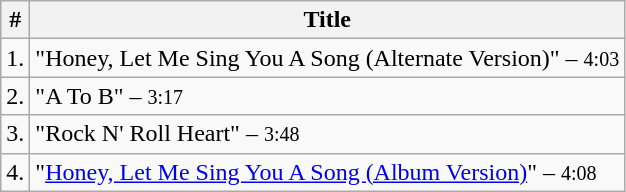<table class="wikitable">
<tr>
<th>#</th>
<th>Title</th>
</tr>
<tr>
<td>1.</td>
<td>"Honey, Let Me Sing You A Song (Alternate Version)" – <small>4:03</small></td>
</tr>
<tr>
<td>2.</td>
<td>"A To B" – <small>3:17</small></td>
</tr>
<tr>
<td>3.</td>
<td>"Rock N' Roll Heart" – <small>3:48</small></td>
</tr>
<tr>
<td>4.</td>
<td>"<a href='#'>Honey, Let Me Sing You A Song (Album Version)</a>" – <small>4:08</small></td>
</tr>
</table>
